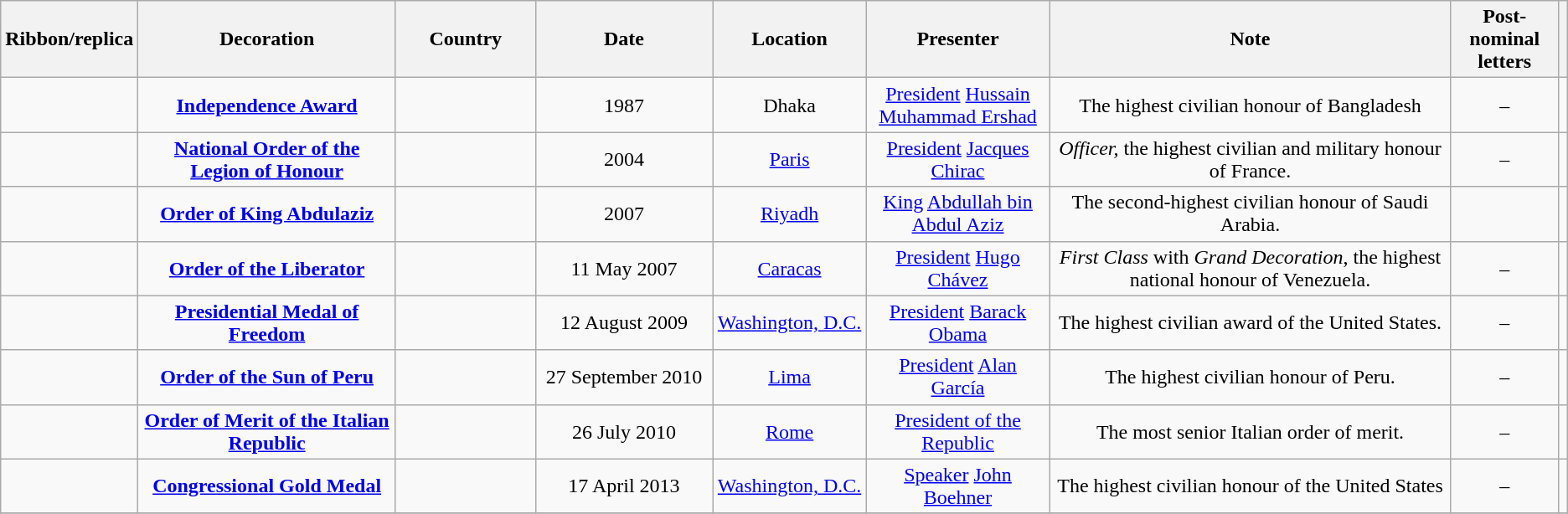<table class="wikitable sortable hover-highlight" style="text-align:center;">
<tr>
<th>Ribbon/replica</th>
<th width="300px">Decoration</th>
<th width="150px">Country</th>
<th width="200px">Date</th>
<th width="150px">Location</th>
<th width="200px">Presenter</th>
<th width="550px">Note</th>
<th width="100px">Post-nominal letters</th>
<th></th>
</tr>
<tr>
<td></td>
<td><a href='#'><strong>Independence Award</strong></a></td>
<td></td>
<td>1987</td>
<td>Dhaka</td>
<td><a href='#'>President</a> <a href='#'>Hussain Muhammad Ershad</a></td>
<td>The highest civilian honour of Bangladesh</td>
<td>–</td>
<td></td>
</tr>
<tr>
<td></td>
<td><a href='#'><strong>National Order of the Legion of Honour</strong></a></td>
<td></td>
<td>2004</td>
<td><a href='#'>Paris</a></td>
<td><a href='#'>President</a> <a href='#'>Jacques Chirac</a></td>
<td><em>Officer,</em> the highest civilian and military honour of France.</td>
<td>–</td>
<td></td>
</tr>
<tr>
<td></td>
<td><a href='#'><strong>Order of King Abdulaziz</strong></a></td>
<td></td>
<td>2007</td>
<td><a href='#'>Riyadh</a></td>
<td><a href='#'>King</a> <a href='#'>Abdullah bin Abdul Aziz</a></td>
<td>The second-highest civilian honour of Saudi Arabia.</td>
<td></td>
<td></td>
</tr>
<tr>
<td></td>
<td><a href='#'><strong>Order of the Liberator</strong></a></td>
<td></td>
<td>11 May 2007</td>
<td><a href='#'>Caracas</a></td>
<td><a href='#'>President</a> <a href='#'>Hugo Chávez</a></td>
<td><em>First Class</em> with <em>Grand Decoration</em>, the highest national honour of Venezuela.</td>
<td>–</td>
<td></td>
</tr>
<tr>
<td></td>
<td><a href='#'><strong>Presidential Medal of Freedom</strong></a></td>
<td></td>
<td>12 August 2009</td>
<td><a href='#'>Washington, D.C.</a></td>
<td><a href='#'>President</a> <a href='#'>Barack Obama</a></td>
<td>The highest civilian award of the United States.</td>
<td>–</td>
<td></td>
</tr>
<tr>
<td></td>
<td><a href='#'><strong>Order of the Sun of Peru</strong></a></td>
<td></td>
<td>27 September 2010</td>
<td><a href='#'>Lima</a></td>
<td><a href='#'>President</a> <a href='#'>Alan García</a></td>
<td>The highest civilian honour of Peru.</td>
<td>–</td>
<td></td>
</tr>
<tr>
<td></td>
<td><a href='#'><strong>Order of Merit of the Italian Republic</strong></a></td>
<td></td>
<td>26 July 2010</td>
<td><a href='#'>Rome</a></td>
<td><a href='#'>President of the Republic</a></td>
<td>The most senior Italian order of merit.</td>
<td>–</td>
<td></td>
</tr>
<tr>
<td></td>
<td><a href='#'><strong>Congressional Gold Medal</strong></a></td>
<td></td>
<td>17 April 2013</td>
<td><a href='#'>Washington, D.C.</a></td>
<td><a href='#'>Speaker</a> <a href='#'>John Boehner</a></td>
<td>The highest civilian honour of the United States</td>
<td>–</td>
<td></td>
</tr>
<tr>
</tr>
</table>
